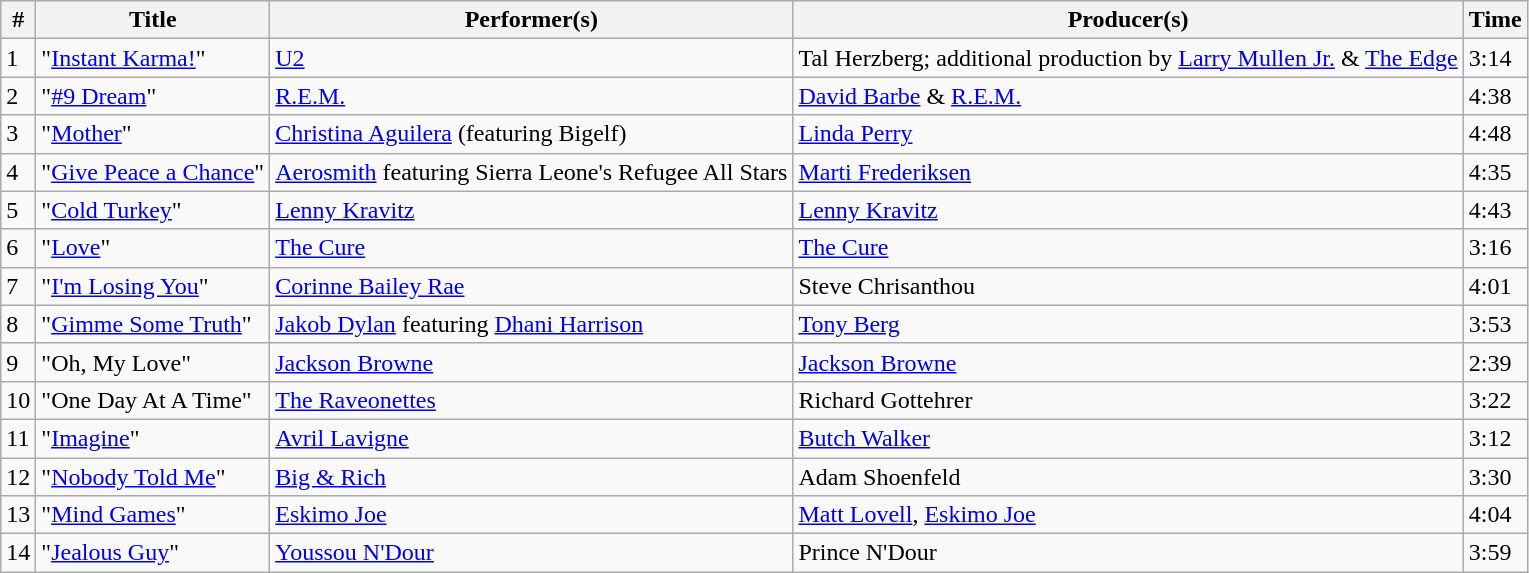<table class="wikitable">
<tr>
<th style="text-align:center;">#</th>
<th style="text-align:center;">Title</th>
<th style="text-align:center;">Performer(s)</th>
<th style="text-align:center;">Producer(s)</th>
<th style="text-align:center;">Time</th>
</tr>
<tr>
<td>1</td>
<td>"<a href='#'>Instant Karma!</a>"</td>
<td><a href='#'>U2</a></td>
<td>Tal Herzberg; additional production by <a href='#'>Larry Mullen Jr.</a> & <a href='#'>The Edge</a></td>
<td>3:14</td>
</tr>
<tr>
<td>2</td>
<td>"<a href='#'>#9 Dream</a>"</td>
<td><a href='#'>R.E.M.</a></td>
<td><a href='#'>David Barbe</a> & <a href='#'>R.E.M.</a></td>
<td>4:38</td>
</tr>
<tr>
<td>3</td>
<td>"<a href='#'>Mother</a>"</td>
<td><a href='#'>Christina Aguilera</a> (featuring Bigelf)</td>
<td><a href='#'>Linda Perry</a></td>
<td>4:48</td>
</tr>
<tr>
<td>4</td>
<td>"<a href='#'>Give Peace a Chance</a>"</td>
<td><a href='#'>Aerosmith</a> featuring Sierra Leone's Refugee All Stars</td>
<td><a href='#'>Marti Frederiksen</a></td>
<td>4:35</td>
</tr>
<tr>
<td>5</td>
<td>"<a href='#'>Cold Turkey</a>"</td>
<td><a href='#'>Lenny Kravitz</a></td>
<td><a href='#'>Lenny Kravitz</a></td>
<td>4:43</td>
</tr>
<tr>
<td>6</td>
<td>"<a href='#'>Love</a>"</td>
<td><a href='#'>The Cure</a></td>
<td><a href='#'>The Cure</a></td>
<td>3:16</td>
</tr>
<tr>
<td>7</td>
<td>"<a href='#'>I'm Losing You</a>"</td>
<td><a href='#'>Corinne Bailey Rae</a></td>
<td>Steve Chrisanthou</td>
<td>4:01</td>
</tr>
<tr>
<td>8</td>
<td>"<a href='#'>Gimme Some Truth</a>"</td>
<td><a href='#'>Jakob Dylan</a> featuring <a href='#'>Dhani Harrison</a></td>
<td><a href='#'>Tony Berg</a></td>
<td>3:53</td>
</tr>
<tr>
<td>9</td>
<td>"Oh, My Love"</td>
<td><a href='#'>Jackson Browne</a></td>
<td><a href='#'>Jackson Browne</a></td>
<td>2:39</td>
</tr>
<tr>
<td>10</td>
<td>"One Day At A Time"</td>
<td><a href='#'>The Raveonettes</a></td>
<td>Richard Gottehrer</td>
<td>3:22</td>
</tr>
<tr>
<td>11</td>
<td>"<a href='#'>Imagine</a>"</td>
<td><a href='#'>Avril Lavigne</a></td>
<td><a href='#'>Butch Walker</a></td>
<td>3:12</td>
</tr>
<tr>
<td>12</td>
<td>"<a href='#'>Nobody Told Me</a>"</td>
<td><a href='#'>Big & Rich</a></td>
<td>Adam Shoenfeld</td>
<td>3:30</td>
</tr>
<tr>
<td>13</td>
<td>"<a href='#'>Mind Games</a>"</td>
<td><a href='#'>Eskimo Joe</a></td>
<td><a href='#'>Matt Lovell</a>, <a href='#'>Eskimo Joe</a></td>
<td>4:04</td>
</tr>
<tr>
<td>14</td>
<td>"<a href='#'>Jealous Guy</a>"</td>
<td><a href='#'>Youssou N'Dour</a></td>
<td>Prince N'Dour</td>
<td>3:59</td>
</tr>
</table>
